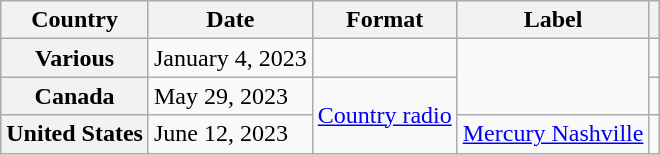<table class="wikitable plainrowheaders">
<tr>
<th scope="col">Country</th>
<th scope="col">Date</th>
<th scope="col">Format</th>
<th scope="col">Label</th>
<th scope="col"></th>
</tr>
<tr>
<th scope="row">Various</th>
<td>January 4, 2023</td>
<td></td>
<td rowspan="2"></td>
<td></td>
</tr>
<tr>
<th scope="row">Canada</th>
<td>May 29, 2023</td>
<td rowspan="2"><a href='#'>Country radio</a></td>
<td></td>
</tr>
<tr>
<th scope="row">United States</th>
<td>June 12, 2023</td>
<td><a href='#'>Mercury Nashville</a></td>
<td></td>
</tr>
</table>
